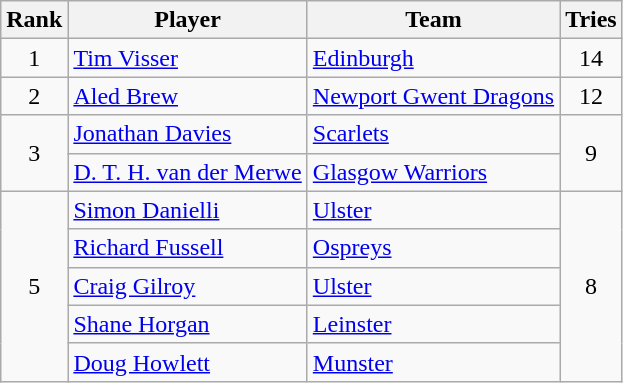<table class="wikitable">
<tr>
<th>Rank</th>
<th>Player</th>
<th>Team</th>
<th>Tries</th>
</tr>
<tr>
<td align=center>1</td>
<td> <a href='#'>Tim Visser</a></td>
<td> <a href='#'>Edinburgh</a></td>
<td align=center>14</td>
</tr>
<tr>
<td align=center>2</td>
<td> <a href='#'>Aled Brew</a></td>
<td> <a href='#'>Newport Gwent Dragons</a></td>
<td align=center>12</td>
</tr>
<tr>
<td rowspan=2 align=center>3</td>
<td> <a href='#'>Jonathan Davies</a></td>
<td> <a href='#'>Scarlets</a></td>
<td rowspan=2 align=center>9</td>
</tr>
<tr>
<td> <a href='#'>D. T. H. van der Merwe</a></td>
<td> <a href='#'>Glasgow Warriors</a></td>
</tr>
<tr>
<td rowspan=5 align=center>5</td>
<td> <a href='#'>Simon Danielli</a></td>
<td> <a href='#'>Ulster</a></td>
<td rowspan=5 align=center>8</td>
</tr>
<tr>
<td> <a href='#'>Richard Fussell</a></td>
<td> <a href='#'>Ospreys</a></td>
</tr>
<tr>
<td> <a href='#'>Craig Gilroy</a></td>
<td> <a href='#'>Ulster</a></td>
</tr>
<tr>
<td> <a href='#'>Shane Horgan</a></td>
<td> <a href='#'>Leinster</a></td>
</tr>
<tr>
<td> <a href='#'>Doug Howlett</a></td>
<td> <a href='#'>Munster</a></td>
</tr>
</table>
